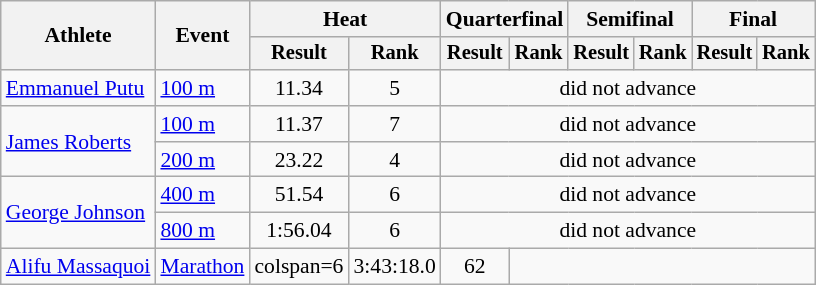<table class="wikitable" style="font-size:90%">
<tr>
<th rowspan="2">Athlete</th>
<th rowspan="2">Event</th>
<th colspan="2">Heat</th>
<th colspan="2">Quarterfinal</th>
<th colspan="2">Semifinal</th>
<th colspan="2">Final</th>
</tr>
<tr style="font-size:95%">
<th>Result</th>
<th>Rank</th>
<th>Result</th>
<th>Rank</th>
<th>Result</th>
<th>Rank</th>
<th>Result</th>
<th>Rank</th>
</tr>
<tr align=center>
<td align=left><a href='#'>Emmanuel Putu</a></td>
<td align=left><a href='#'>100 m</a></td>
<td>11.34</td>
<td>5</td>
<td colspan=6>did not advance</td>
</tr>
<tr align=center>
<td align=left rowspan=2><a href='#'>James Roberts</a></td>
<td align=left><a href='#'>100 m</a></td>
<td>11.37</td>
<td>7</td>
<td colspan=6>did not advance</td>
</tr>
<tr align=center>
<td align=left><a href='#'>200 m</a></td>
<td>23.22</td>
<td>4</td>
<td colspan=6>did not advance</td>
</tr>
<tr align=center>
<td align=left rowspan=2><a href='#'>George Johnson</a></td>
<td align=left><a href='#'>400 m</a></td>
<td>51.54</td>
<td>6</td>
<td colspan=6>did not advance</td>
</tr>
<tr align=center>
<td align=left><a href='#'>800 m</a></td>
<td>1:56.04</td>
<td>6</td>
<td colspan=6>did not advance</td>
</tr>
<tr align=center>
<td align=left><a href='#'>Alifu Massaquoi</a></td>
<td align=left><a href='#'>Marathon</a></td>
<td>colspan=6 </td>
<td>3:43:18.0</td>
<td>62</td>
</tr>
</table>
